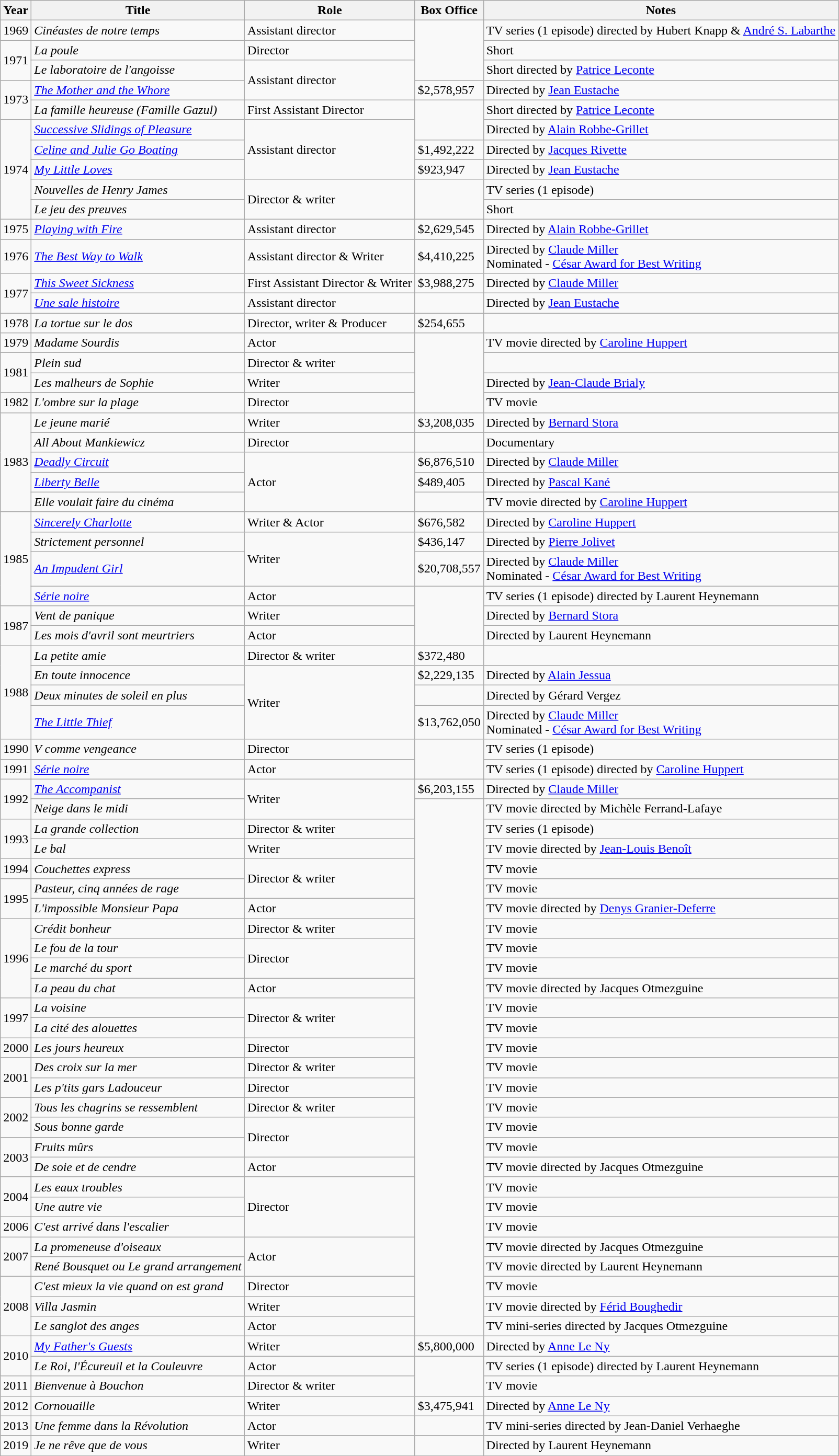<table class="wikitable sortable">
<tr>
<th>Year</th>
<th>Title</th>
<th>Role</th>
<th>Box Office</th>
<th class="unsortable">Notes</th>
</tr>
<tr>
<td>1969</td>
<td><em>Cinéastes de notre temps</em></td>
<td>Assistant director</td>
<td rowspan=3></td>
<td>TV series (1 episode) directed by Hubert Knapp & <a href='#'>André S. Labarthe</a></td>
</tr>
<tr>
<td rowspan=2>1971</td>
<td><em>La poule</em></td>
<td>Director</td>
<td>Short</td>
</tr>
<tr>
<td><em>Le laboratoire de l'angoisse</em></td>
<td rowspan=2>Assistant director</td>
<td>Short directed by <a href='#'>Patrice Leconte</a></td>
</tr>
<tr>
<td rowspan=2>1973</td>
<td><em><a href='#'>The Mother and the Whore</a></em></td>
<td>$2,578,957</td>
<td>Directed by <a href='#'>Jean Eustache</a></td>
</tr>
<tr>
<td><em>La famille heureuse (Famille Gazul)</em></td>
<td>First Assistant Director</td>
<td rowspan=2></td>
<td>Short directed by <a href='#'>Patrice Leconte</a></td>
</tr>
<tr>
<td rowspan=5>1974</td>
<td><em><a href='#'>Successive Slidings of Pleasure</a></em></td>
<td rowspan=3>Assistant director</td>
<td>Directed by <a href='#'>Alain Robbe-Grillet</a></td>
</tr>
<tr>
<td><em><a href='#'>Celine and Julie Go Boating</a></em></td>
<td>$1,492,222</td>
<td>Directed by <a href='#'>Jacques Rivette</a></td>
</tr>
<tr>
<td><em><a href='#'>My Little Loves</a></em></td>
<td>$923,947</td>
<td>Directed by <a href='#'>Jean Eustache</a></td>
</tr>
<tr>
<td><em>Nouvelles de Henry James</em></td>
<td rowspan=2>Director & writer</td>
<td rowspan=2></td>
<td>TV series (1 episode)</td>
</tr>
<tr>
<td><em>Le jeu des preuves</em></td>
<td>Short</td>
</tr>
<tr>
<td>1975</td>
<td><em><a href='#'>Playing with Fire</a></em></td>
<td>Assistant director</td>
<td>$2,629,545</td>
<td>Directed by <a href='#'>Alain Robbe-Grillet</a></td>
</tr>
<tr>
<td>1976</td>
<td><em><a href='#'>The Best Way to Walk</a></em></td>
<td>Assistant director & Writer</td>
<td>$4,410,225</td>
<td>Directed by <a href='#'>Claude Miller</a><br>Nominated - <a href='#'>César Award for Best Writing</a></td>
</tr>
<tr>
<td rowspan=2>1977</td>
<td><em><a href='#'>This Sweet Sickness</a></em></td>
<td>First Assistant Director & Writer</td>
<td>$3,988,275</td>
<td>Directed by <a href='#'>Claude Miller</a></td>
</tr>
<tr>
<td><em><a href='#'>Une sale histoire</a></em></td>
<td>Assistant director</td>
<td></td>
<td>Directed by <a href='#'>Jean Eustache</a></td>
</tr>
<tr>
<td rowspan=1>1978</td>
<td><em>La tortue sur le dos</em></td>
<td>Director, writer & Producer</td>
<td>$254,655</td>
<td></td>
</tr>
<tr>
<td rowspan=1>1979</td>
<td><em>Madame Sourdis</em></td>
<td>Actor</td>
<td rowspan=4></td>
<td>TV movie directed by <a href='#'>Caroline Huppert</a></td>
</tr>
<tr>
<td rowspan=2>1981</td>
<td><em>Plein sud</em></td>
<td>Director & writer</td>
<td></td>
</tr>
<tr>
<td><em>Les malheurs de Sophie</em></td>
<td>Writer</td>
<td>Directed by <a href='#'>Jean-Claude Brialy</a></td>
</tr>
<tr>
<td rowspan=1>1982</td>
<td><em>L'ombre sur la plage</em></td>
<td>Director</td>
<td>TV movie</td>
</tr>
<tr>
<td rowspan=5>1983</td>
<td><em>Le jeune marié</em></td>
<td>Writer</td>
<td>$3,208,035</td>
<td>Directed by <a href='#'>Bernard Stora</a></td>
</tr>
<tr>
<td><em>All About Mankiewicz</em></td>
<td>Director</td>
<td></td>
<td>Documentary</td>
</tr>
<tr>
<td><em><a href='#'>Deadly Circuit</a></em></td>
<td rowspan=3>Actor</td>
<td>$6,876,510</td>
<td>Directed by <a href='#'>Claude Miller</a></td>
</tr>
<tr>
<td><em><a href='#'>Liberty Belle</a></em></td>
<td>$489,405</td>
<td>Directed by <a href='#'>Pascal Kané</a></td>
</tr>
<tr>
<td><em>Elle voulait faire du cinéma</em></td>
<td></td>
<td>TV movie directed by <a href='#'>Caroline Huppert</a></td>
</tr>
<tr>
<td rowspan=4>1985</td>
<td><em><a href='#'>Sincerely Charlotte</a></em></td>
<td>Writer & Actor</td>
<td>$676,582</td>
<td>Directed by <a href='#'>Caroline Huppert</a></td>
</tr>
<tr>
<td><em>Strictement personnel</em></td>
<td rowspan=2>Writer</td>
<td>$436,147</td>
<td>Directed by <a href='#'>Pierre Jolivet</a></td>
</tr>
<tr>
<td><em><a href='#'>An Impudent Girl</a></em></td>
<td>$20,708,557</td>
<td>Directed by <a href='#'>Claude Miller</a><br>Nominated - <a href='#'>César Award for Best Writing</a></td>
</tr>
<tr>
<td><em><a href='#'>Série noire</a></em></td>
<td>Actor</td>
<td rowspan=3></td>
<td>TV series (1 episode) directed by Laurent Heynemann</td>
</tr>
<tr>
<td rowspan=2>1987</td>
<td><em>Vent de panique</em></td>
<td>Writer</td>
<td>Directed by <a href='#'>Bernard Stora</a></td>
</tr>
<tr>
<td><em>Les mois d'avril sont meurtriers</em></td>
<td>Actor</td>
<td>Directed by Laurent Heynemann</td>
</tr>
<tr>
<td rowspan=4>1988</td>
<td><em>La petite amie</em></td>
<td>Director & writer</td>
<td>$372,480</td>
<td></td>
</tr>
<tr>
<td><em>En toute innocence</em></td>
<td rowspan=3>Writer</td>
<td>$2,229,135</td>
<td>Directed by <a href='#'>Alain Jessua</a></td>
</tr>
<tr>
<td><em>Deux minutes de soleil en plus</em></td>
<td></td>
<td>Directed by Gérard Vergez</td>
</tr>
<tr>
<td><em><a href='#'>The Little Thief</a></em></td>
<td>$13,762,050</td>
<td>Directed by <a href='#'>Claude Miller</a><br>Nominated - <a href='#'>César Award for Best Writing</a></td>
</tr>
<tr>
<td rowspan=1>1990</td>
<td><em>V comme vengeance</em></td>
<td>Director</td>
<td rowspan=2></td>
<td>TV series (1 episode)</td>
</tr>
<tr>
<td rowspan=1>1991</td>
<td><em><a href='#'>Série noire</a></em></td>
<td>Actor</td>
<td>TV series (1 episode) directed by <a href='#'>Caroline Huppert</a></td>
</tr>
<tr>
<td rowspan=2>1992</td>
<td><em><a href='#'>The Accompanist</a></em></td>
<td rowspan=2>Writer</td>
<td>$6,203,155</td>
<td>Directed by <a href='#'>Claude Miller</a></td>
</tr>
<tr>
<td><em>Neige dans le midi</em></td>
<td rowspan=27></td>
<td>TV movie directed by Michèle Ferrand-Lafaye</td>
</tr>
<tr>
<td rowspan=2>1993</td>
<td><em>La grande collection</em></td>
<td>Director & writer</td>
<td>TV series (1 episode)</td>
</tr>
<tr>
<td><em>Le bal</em></td>
<td>Writer</td>
<td>TV movie directed by <a href='#'>Jean-Louis Benoît</a></td>
</tr>
<tr>
<td rowspan=1>1994</td>
<td><em>Couchettes express</em></td>
<td rowspan=2>Director & writer</td>
<td>TV movie</td>
</tr>
<tr>
<td rowspan=2>1995</td>
<td><em>Pasteur, cinq années de rage</em></td>
<td>TV movie</td>
</tr>
<tr>
<td><em>L'impossible Monsieur Papa</em></td>
<td>Actor</td>
<td>TV movie directed by <a href='#'>Denys Granier-Deferre</a></td>
</tr>
<tr>
<td rowspan=4>1996</td>
<td><em>Crédit bonheur</em></td>
<td>Director & writer</td>
<td>TV movie</td>
</tr>
<tr>
<td><em>Le fou de la tour</em></td>
<td rowspan=2>Director</td>
<td>TV movie</td>
</tr>
<tr>
<td><em>Le marché du sport</em></td>
<td>TV movie</td>
</tr>
<tr>
<td><em>La peau du chat</em></td>
<td>Actor</td>
<td>TV movie directed by Jacques Otmezguine</td>
</tr>
<tr>
<td rowspan=2>1997</td>
<td><em>La voisine</em></td>
<td rowspan=2>Director & writer</td>
<td>TV movie</td>
</tr>
<tr>
<td><em>La cité des alouettes</em></td>
<td>TV movie</td>
</tr>
<tr>
<td rowspan=1>2000</td>
<td><em>Les jours heureux</em></td>
<td>Director</td>
<td>TV movie</td>
</tr>
<tr>
<td rowspan=2>2001</td>
<td><em>Des croix sur la mer</em></td>
<td>Director & writer</td>
<td>TV movie</td>
</tr>
<tr>
<td><em>Les p'tits gars Ladouceur</em></td>
<td>Director</td>
<td>TV movie</td>
</tr>
<tr>
<td rowspan=2>2002</td>
<td><em>Tous les chagrins se ressemblent</em></td>
<td>Director & writer</td>
<td>TV movie</td>
</tr>
<tr>
<td><em>Sous bonne garde</em></td>
<td rowspan=2>Director</td>
<td>TV movie</td>
</tr>
<tr>
<td rowspan=2>2003</td>
<td><em>Fruits mûrs</em></td>
<td>TV movie</td>
</tr>
<tr>
<td><em>De soie et de cendre</em></td>
<td>Actor</td>
<td>TV movie directed by Jacques Otmezguine</td>
</tr>
<tr>
<td rowspan=2>2004</td>
<td><em>Les eaux troubles</em></td>
<td rowspan=3>Director</td>
<td>TV movie</td>
</tr>
<tr>
<td><em>Une autre vie</em></td>
<td>TV movie</td>
</tr>
<tr>
<td rowspan=1>2006</td>
<td><em>C'est arrivé dans l'escalier</em></td>
<td>TV movie</td>
</tr>
<tr>
<td rowspan=2>2007</td>
<td><em>La promeneuse d'oiseaux</em></td>
<td rowspan=2>Actor</td>
<td>TV movie directed by Jacques Otmezguine</td>
</tr>
<tr>
<td><em>René Bousquet ou Le grand arrangement</em></td>
<td>TV movie directed by Laurent Heynemann</td>
</tr>
<tr>
<td rowspan=3>2008</td>
<td><em>C'est mieux la vie quand on est grand</em></td>
<td>Director</td>
<td>TV movie</td>
</tr>
<tr>
<td><em>Villa Jasmin</em></td>
<td>Writer</td>
<td>TV movie directed by <a href='#'>Férid Boughedir</a></td>
</tr>
<tr>
<td><em>Le sanglot des anges</em></td>
<td>Actor</td>
<td>TV mini-series directed by Jacques Otmezguine</td>
</tr>
<tr>
<td rowspan=2>2010</td>
<td><em><a href='#'>My Father's Guests</a></em></td>
<td>Writer</td>
<td>$5,800,000</td>
<td>Directed by <a href='#'>Anne Le Ny</a></td>
</tr>
<tr>
<td><em>Le Roi, l'Écureuil et la Couleuvre</em></td>
<td>Actor</td>
<td rowspan=2></td>
<td>TV series (1 episode) directed by Laurent Heynemann</td>
</tr>
<tr>
<td rowspan=1>2011</td>
<td><em>Bienvenue à Bouchon</em></td>
<td>Director & writer</td>
<td>TV movie</td>
</tr>
<tr>
<td rowspan=1>2012</td>
<td><em>Cornouaille</em></td>
<td>Writer</td>
<td>$3,475,941</td>
<td>Directed by <a href='#'>Anne Le Ny</a></td>
</tr>
<tr>
<td rowspan=1>2013</td>
<td><em>Une femme dans la Révolution</em></td>
<td>Actor</td>
<td></td>
<td>TV mini-series directed by Jean-Daniel Verhaeghe</td>
</tr>
<tr>
<td>2019</td>
<td><em>Je ne rêve que de vous</em></td>
<td>Writer</td>
<td></td>
<td>Directed by Laurent Heynemann</td>
</tr>
</table>
